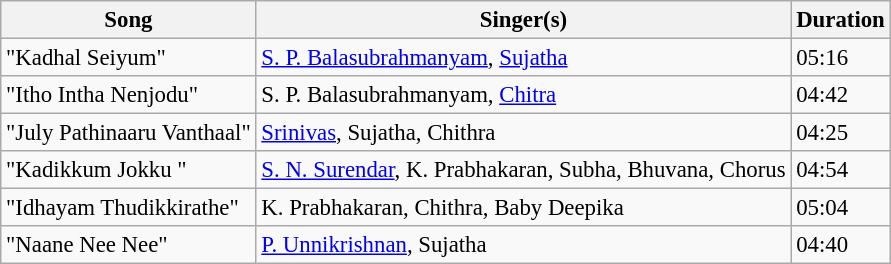<table class="wikitable" style="font-size:95%;">
<tr>
<th>Song</th>
<th>Singer(s)</th>
<th>Duration</th>
</tr>
<tr>
<td>"Kadhal Seiyum"</td>
<td><a href='#'>S. P. Balasubrahmanyam</a>, <a href='#'>Sujatha</a></td>
<td>05:16</td>
</tr>
<tr>
<td>"Itho Intha Nenjodu"</td>
<td>S. P. Balasubrahmanyam, <a href='#'>Chitra</a></td>
<td>04:42</td>
</tr>
<tr>
<td>"July Pathinaaru Vanthaal"</td>
<td><a href='#'>Srinivas</a>, Sujatha, Chithra</td>
<td>04:25</td>
</tr>
<tr>
<td>"Kadikkum Jokku "</td>
<td><a href='#'>S. N. Surendar</a>, K. Prabhakaran, Subha, Bhuvana, Chorus</td>
<td>04:54</td>
</tr>
<tr>
<td>"Idhayam Thudikkirathe"</td>
<td>K. Prabhakaran, Chithra, Baby Deepika</td>
<td>05:04</td>
</tr>
<tr>
<td>"Naane Nee Nee"</td>
<td><a href='#'>P. Unnikrishnan</a>, Sujatha</td>
<td>04:40</td>
</tr>
</table>
